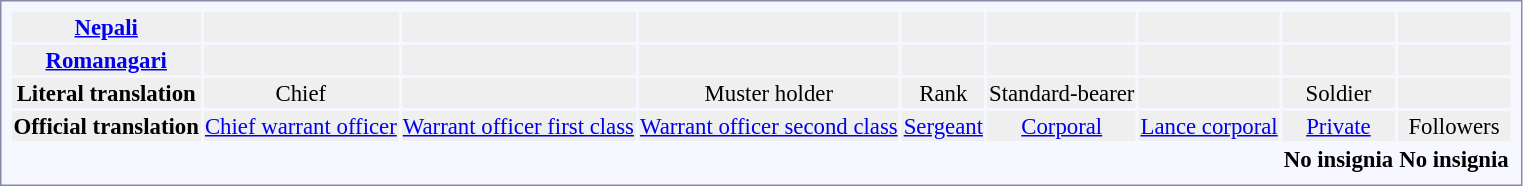<table style="border:1px solid #8888aa; background-color:#f7f8ff; padding:5px; font-size:95%; margin: 0px 12px 12px 0px; text-align:center;">
<tr style="background:#efefef;">
<td><strong><a href='#'>Nepali</a></strong></td>
<td colspan=6></td>
<td colspan=2></td>
<td colspan=2></td>
<td colspan=12></td>
<td colspan=4></td>
<td colspan=2></td>
<td colspan=6></td>
<td colspan=2></td>
</tr>
<tr style="background:#efefef;">
<td><strong><a href='#'>Romanagari</a></strong></td>
<td colspan=6></td>
<td colspan=2></td>
<td colspan=2></td>
<td colspan=12></td>
<td colspan=4></td>
<td colspan=2></td>
<td colspan=6></td>
<td colspan=2></td>
</tr>
<tr style="background:#efefef;">
<td><strong>Literal translation</strong></td>
<td colspan=6>Chief</td>
<td colspan=2></td>
<td colspan=2>Muster holder</td>
<td colspan=12>Rank</td>
<td colspan=4>Standard-bearer</td>
<td colspan=2></td>
<td colspan=6>Soldier</td>
<td colspan=2></td>
</tr>
<tr style="background:#efefef;">
<td><strong>Official translation</strong></td>
<td colspan=6><a href='#'>Chief warrant officer</a></td>
<td colspan=2><a href='#'>Warrant officer first class</a></td>
<td colspan=2><a href='#'>Warrant officer second class</a></td>
<td colspan=12><a href='#'>Sergeant</a></td>
<td colspan=4><a href='#'>Corporal</a></td>
<td colspan=2><a href='#'>Lance corporal</a></td>
<td colspan=6><a href='#'>Private</a></td>
<td colspan=2>Followers</td>
</tr>
<tr>
<td><strong></strong></td>
<td colspan=6></td>
<td colspan=2></td>
<td colspan=2></td>
<td colspan=12></td>
<td colspan=4></td>
<td colspan=2></td>
<td colspan=6><strong>No insignia</strong></td>
<td colspan=2><strong>No insignia</strong></td>
</tr>
</table>
